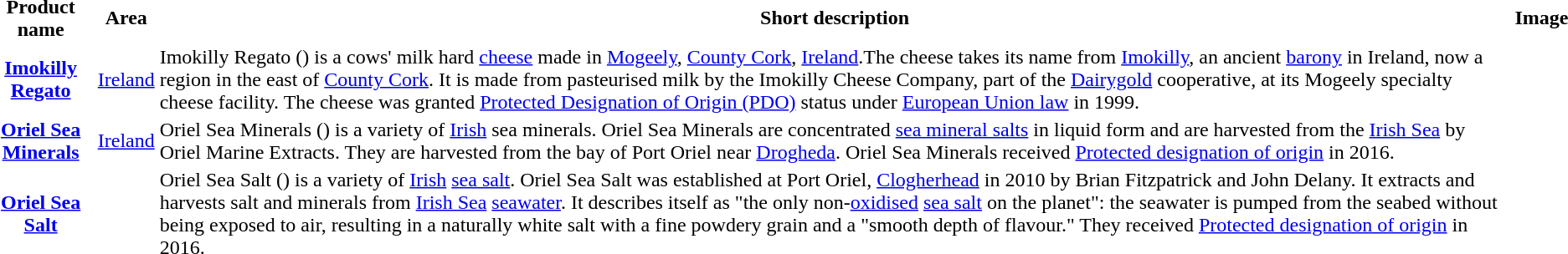<table>
<tr>
<th>Product name</th>
<th>Area</th>
<th>Short description</th>
<th>Image</th>
</tr>
<tr>
<th><a href='#'>Imokilly Regato</a></th>
<td><a href='#'>Ireland</a></td>
<td>Imokilly Regato () is a cows' milk hard <a href='#'>cheese</a> made in <a href='#'>Mogeely</a>, <a href='#'>County Cork</a>, <a href='#'>Ireland</a>.The cheese takes its name from <a href='#'>Imokilly</a>, an ancient <a href='#'>barony</a> in Ireland, now a region in the east of <a href='#'>County Cork</a>. It is made from pasteurised milk by the Imokilly Cheese Company, part of the <a href='#'>Dairygold</a> cooperative, at its Mogeely specialty cheese facility. The cheese was granted <a href='#'>Protected Designation of Origin (PDO)</a> status under <a href='#'>European Union law</a> in 1999.</td>
<td></td>
</tr>
<tr>
<th><a href='#'>Oriel Sea Minerals</a></th>
<td><a href='#'>Ireland</a></td>
<td>Oriel Sea Minerals () is a variety of <a href='#'>Irish</a> sea minerals. Oriel Sea Minerals are concentrated <a href='#'>sea mineral salts</a> in liquid form and are harvested from the <a href='#'>Irish Sea</a> by Oriel Marine Extracts. They are harvested from the bay of Port Oriel near <a href='#'>Drogheda</a>. Oriel Sea Minerals received <a href='#'>Protected designation of origin</a> in 2016.</td>
<td></td>
</tr>
<tr>
<th><a href='#'>Oriel Sea Salt</a></th>
<td></td>
<td>Oriel Sea Salt () is a variety of <a href='#'>Irish</a> <a href='#'>sea salt</a>. Oriel Sea Salt was established at Port Oriel, <a href='#'>Clogherhead</a> in 2010 by Brian Fitzpatrick and John Delany. It extracts and harvests salt and minerals from <a href='#'>Irish Sea</a> <a href='#'>seawater</a>. It describes itself as "the only non-<a href='#'>oxidised</a> <a href='#'>sea salt</a> on the planet": the seawater is pumped from the seabed without being exposed to air, resulting in a naturally white salt with a fine powdery grain and a "smooth depth of flavour." They received <a href='#'>Protected designation of origin</a> in 2016.</td>
<td></td>
</tr>
</table>
